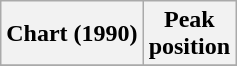<table class="wikitable plainrowheaders" style="text-align:center">
<tr>
<th scope="col">Chart (1990)</th>
<th scope="col">Peak<br> position</th>
</tr>
<tr>
</tr>
</table>
